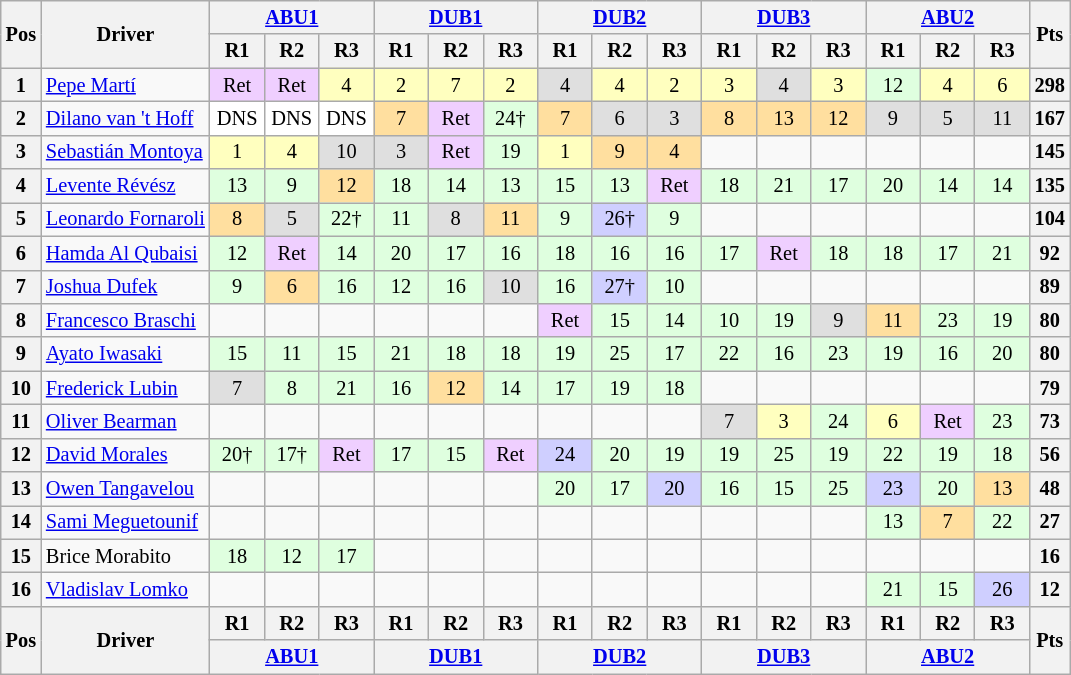<table class="wikitable" style="font-size: 85%; text-align: center;">
<tr>
<th rowspan="2" valign="middle">Pos</th>
<th rowspan="2" valign="middle">Driver</th>
<th colspan="3"><a href='#'>ABU1</a><br></th>
<th colspan="3"><a href='#'>DUB1</a><br></th>
<th colspan="3"><a href='#'>DUB2</a><br></th>
<th colspan="3"><a href='#'>DUB3</a><br></th>
<th colspan="3"><a href='#'>ABU2</a><br></th>
<th rowspan="2" valign="middle">Pts</th>
</tr>
<tr>
<th>R1</th>
<th>R2</th>
<th>R3</th>
<th>R1</th>
<th>R2</th>
<th>R3</th>
<th>R1</th>
<th>R2</th>
<th>R3</th>
<th>R1</th>
<th>R2</th>
<th>R3</th>
<th>R1</th>
<th>R2</th>
<th>R3</th>
</tr>
<tr>
<th>1</th>
<td align="left"> <a href='#'>Pepe Martí</a></td>
<td style="background:#efcfff;">Ret</td>
<td style="background:#efcfff;">Ret</td>
<td style="background:#ffffbf;">4</td>
<td style="background:#ffffbf;">2</td>
<td style="background:#ffffbf;">7</td>
<td style="background:#ffffbf;">2</td>
<td style="background:#dfdfdf;">4</td>
<td style="background:#ffffbf;">4</td>
<td style="background:#ffffbf;">2</td>
<td style="background:#ffffbf;">3</td>
<td style="background:#dfdfdf;">4</td>
<td style="background:#ffffbf;">3</td>
<td style="background:#dfffdf;">12</td>
<td style="background:#ffffbf;">4</td>
<td style="background:#ffffbf;">6</td>
<th>298</th>
</tr>
<tr>
<th>2</th>
<td align="left"> <a href='#'>Dilano van 't Hoff</a></td>
<td style="background:#ffffff;">DNS</td>
<td style="background:#ffffff;">DNS</td>
<td style="background:#ffffff;">DNS</td>
<td style="background:#ffdf9f;">7</td>
<td style="background:#efcfff;">Ret</td>
<td style="background:#dfffdf;">24†</td>
<td style="background:#ffdf9f;">7</td>
<td style="background:#dfdfdf;">6</td>
<td style="background:#dfdfdf;">3</td>
<td style="background:#ffdf9f;">8</td>
<td style="background:#ffdf9f;">13</td>
<td style="background:#ffdf9f;">12</td>
<td style="background:#dfdfdf;">9</td>
<td style="background:#dfdfdf;">5</td>
<td style="background:#dfdfdf;">11</td>
<th>167</th>
</tr>
<tr>
<th>3</th>
<td nowrap="" align="left"> <a href='#'>Sebastián Montoya</a></td>
<td style="background:#ffffbf;" width="30px">1</td>
<td style="background:#ffffbf;" width="30px">4</td>
<td style="background:#dfdfdf;" width="30px">10</td>
<td style="background:#dfdfdf;" width="30px">3</td>
<td width="30px" style="background:#efcfff;">Ret</td>
<td width="30px" style="background:#dfffdf;">19</td>
<td style="background:#ffffbf;" width="30px">1</td>
<td style="background:#ffdf9f;" width="30px">9</td>
<td style="background:#ffdf9f;" width="30px">4</td>
<td width="30px"></td>
<td width="30px"></td>
<td width="30px"></td>
<td width="30px"></td>
<td width="30px"></td>
<td width="30px"></td>
<th>145</th>
</tr>
<tr>
<th>4</th>
<td align="left"> <a href='#'>Levente Révész</a></td>
<td style="background:#dfffdf;">13</td>
<td style="background:#dfffdf;">9</td>
<td style="background:#ffdf9f;">12</td>
<td style="background:#dfffdf;">18</td>
<td style="background:#dfffdf;">14</td>
<td style="background:#dfffdf;">13</td>
<td style="background:#dfffdf;">15</td>
<td style="background:#dfffdf;">13</td>
<td style="background:#efcfff;">Ret</td>
<td style="background:#dfffdf;">18</td>
<td style="background:#dfffdf;">21</td>
<td style="background:#dfffdf;">17</td>
<td style="background:#dfffdf;">20</td>
<td style="background:#dfffdf;">14</td>
<td style="background:#dfffdf;">14</td>
<th>135</th>
</tr>
<tr>
<th>5</th>
<td align="left"> <a href='#'>Leonardo Fornaroli</a></td>
<td style="background:#ffdf9f;">8</td>
<td style="background:#dfdfdf;">5</td>
<td style="background:#dfffdf;">22†</td>
<td style="background:#dfffdf;">11</td>
<td style="background:#dfdfdf;">8</td>
<td style="background:#ffdf9f;">11</td>
<td style="background:#dfffdf;">9</td>
<td style="background:#cfcfff;">26†</td>
<td style="background:#dfffdf;">9</td>
<td></td>
<td></td>
<td></td>
<td></td>
<td></td>
<td></td>
<th>104</th>
</tr>
<tr>
<th>6</th>
<td align="left"> <a href='#'>Hamda Al Qubaisi</a></td>
<td style="background:#dfffdf;">12</td>
<td style="background:#efcfff;">Ret</td>
<td style="background:#dfffdf;">14</td>
<td style="background:#dfffdf;">20</td>
<td style="background:#dfffdf;">17</td>
<td style="background:#dfffdf;">16</td>
<td style="background:#dfffdf;">18</td>
<td style="background:#dfffdf;">16</td>
<td style="background:#dfffdf;">16</td>
<td style="background:#dfffdf;">17</td>
<td style="background:#efcfff;">Ret</td>
<td style="background:#dfffdf;">18</td>
<td style="background:#dfffdf;">18</td>
<td style="background:#dfffdf;">17</td>
<td style="background:#dfffdf;">21</td>
<th>92</th>
</tr>
<tr>
<th>7</th>
<td align="left"> <a href='#'>Joshua Dufek</a></td>
<td style="background:#dfffdf;">9</td>
<td style="background:#ffdf9f;">6</td>
<td style="background:#dfffdf;">16</td>
<td style="background:#dfffdf;">12</td>
<td style="background:#dfffdf;">16</td>
<td style="background:#dfdfdf;">10</td>
<td style="background:#dfffdf;">16</td>
<td style="background:#cfcfff;">27†</td>
<td style="background:#dfffdf;">10</td>
<td></td>
<td></td>
<td></td>
<td></td>
<td></td>
<td></td>
<th>89</th>
</tr>
<tr>
<th>8</th>
<td align="left"> <a href='#'>Francesco Braschi</a></td>
<td></td>
<td></td>
<td></td>
<td></td>
<td></td>
<td></td>
<td style="background:#efcfff;">Ret</td>
<td style="background:#dfffdf;">15</td>
<td style="background:#dfffdf;">14</td>
<td style="background:#dfffdf;">10</td>
<td style="background:#dfffdf;">19</td>
<td style="background:#dfdfdf;">9</td>
<td style="background:#ffdf9f;">11</td>
<td style="background:#dfffdf;">23</td>
<td style="background:#dfffdf;">19</td>
<th>80</th>
</tr>
<tr>
<th>9</th>
<td align="left"> <a href='#'>Ayato Iwasaki</a></td>
<td style="background:#dfffdf;">15</td>
<td style="background:#dfffdf;">11</td>
<td style="background:#dfffdf;">15</td>
<td style="background:#dfffdf;">21</td>
<td style="background:#dfffdf;">18</td>
<td style="background:#dfffdf;">18</td>
<td style="background:#dfffdf;">19</td>
<td style="background:#dfffdf;">25</td>
<td style="background:#dfffdf;">17</td>
<td style="background:#dfffdf;">22</td>
<td style="background:#dfffdf;">16</td>
<td style="background:#dfffdf;">23</td>
<td style="background:#dfffdf;">19</td>
<td style="background:#dfffdf;">16</td>
<td style="background:#dfffdf;">20</td>
<th>80</th>
</tr>
<tr>
<th>10</th>
<td align="left"> <a href='#'>Frederick Lubin</a></td>
<td style="background:#dfdfdf;">7</td>
<td style="background:#dfffdf;">8</td>
<td style="background:#dfffdf;">21</td>
<td style="background:#dfffdf;">16</td>
<td style="background:#ffdf9f;">12</td>
<td style="background:#dfffdf;">14</td>
<td style="background:#dfffdf;">17</td>
<td style="background:#dfffdf;">19</td>
<td style="background:#dfffdf;">18</td>
<td></td>
<td></td>
<td></td>
<td></td>
<td></td>
<td></td>
<th>79</th>
</tr>
<tr>
<th>11</th>
<td align="left"> <a href='#'>Oliver Bearman</a></td>
<td></td>
<td></td>
<td></td>
<td></td>
<td></td>
<td></td>
<td></td>
<td></td>
<td></td>
<td style="background:#dfdfdf;">7</td>
<td style="background:#ffffbf;">3</td>
<td style="background:#dfffdf;">24</td>
<td style="background:#ffffbf;">6</td>
<td style="background:#efcfff;">Ret</td>
<td style="background:#dfffdf;">23</td>
<th>73</th>
</tr>
<tr>
<th>12</th>
<td align="left"> <a href='#'>David Morales</a></td>
<td style="background:#dfffdf;">20†</td>
<td style="background:#dfffdf;">17†</td>
<td style="background:#efcfff;">Ret</td>
<td style="background:#dfffdf;">17</td>
<td style="background:#dfffdf;">15</td>
<td style="background:#efcfff;">Ret</td>
<td style="background:#cfcfff;">24</td>
<td style="background:#dfffdf;">20</td>
<td style="background:#dfffdf;">19</td>
<td style="background:#dfffdf;">19</td>
<td style="background:#dfffdf;">25</td>
<td style="background:#dfffdf;">19</td>
<td style="background:#dfffdf;">22</td>
<td style="background:#dfffdf;">19</td>
<td style="background:#dfffdf;">18</td>
<th>56</th>
</tr>
<tr>
<th>13</th>
<td align="left"> <a href='#'>Owen Tangavelou</a></td>
<td></td>
<td></td>
<td></td>
<td></td>
<td></td>
<td></td>
<td style="background:#dfffdf;">20</td>
<td style="background:#dfffdf;">17</td>
<td style="background:#cfcfff;">20</td>
<td style="background:#dfffdf;">16</td>
<td style="background:#dfffdf;">15</td>
<td style="background:#dfffdf;">25</td>
<td style="background:#cfcfff;">23</td>
<td style="background:#dfffdf;">20</td>
<td style="background:#ffdf9f;">13</td>
<th>48</th>
</tr>
<tr>
<th>14</th>
<td align="left"> <a href='#'>Sami Meguetounif</a></td>
<td></td>
<td></td>
<td></td>
<td></td>
<td></td>
<td></td>
<td></td>
<td></td>
<td></td>
<td></td>
<td></td>
<td></td>
<td style="background:#dfffdf;">13</td>
<td style="background:#ffdf9f;">7</td>
<td style="background:#dfffdf;">22</td>
<th>27</th>
</tr>
<tr>
<th>15</th>
<td align="left"> Brice Morabito</td>
<td style="background:#dfffdf;">18</td>
<td style="background:#dfffdf;">12</td>
<td style="background:#dfffdf;">17</td>
<td></td>
<td></td>
<td></td>
<td></td>
<td></td>
<td></td>
<td></td>
<td></td>
<td></td>
<td></td>
<td></td>
<td></td>
<th>16</th>
</tr>
<tr>
<th>16</th>
<td align="left"> <a href='#'>Vladislav Lomko</a></td>
<td></td>
<td></td>
<td></td>
<td></td>
<td></td>
<td></td>
<td></td>
<td></td>
<td></td>
<td></td>
<td></td>
<td></td>
<td style="background:#dfffdf;">21</td>
<td style="background:#dfffdf;">15</td>
<td style="background:#cfcfff;">26</td>
<th>12</th>
</tr>
<tr>
<th rowspan="2">Pos</th>
<th rowspan="2">Driver</th>
<th>R1</th>
<th>R2</th>
<th>R3</th>
<th>R1</th>
<th>R2</th>
<th>R3</th>
<th>R1</th>
<th>R2</th>
<th>R3</th>
<th>R1</th>
<th>R2</th>
<th>R3</th>
<th>R1</th>
<th>R2</th>
<th>R3</th>
<th rowspan="2">Pts</th>
</tr>
<tr valign="top">
<th colspan="3"><a href='#'>ABU1</a><br></th>
<th colspan="3"><a href='#'>DUB1</a><br></th>
<th colspan="3"><a href='#'>DUB2</a><br></th>
<th colspan="3"><a href='#'>DUB3</a><br></th>
<th colspan="3"><a href='#'>ABU2</a><br></th>
</tr>
</table>
